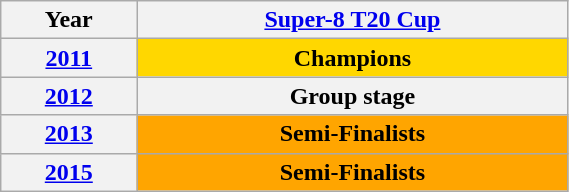<table class="wikitable" style="background:#fff;" width="30%">
<tr style="text-align:center;"|>
<th><strong>Year</strong></th>
<th><strong><a href='#'>Super-8 T20 Cup</a></strong></th>
</tr>
<tr>
<th><strong><a href='#'>2011</a></strong></th>
<th style="background: gold;">Champions</th>
</tr>
<tr>
<th><strong><a href='#'>2012</a></strong></th>
<th>Group stage</th>
</tr>
<tr>
<th><strong><a href='#'>2013</a></strong></th>
<th style="background: orange;">Semi-Finalists</th>
</tr>
<tr>
<th><strong><a href='#'>2015</a></strong></th>
<th style="background: orange;">Semi-Finalists</th>
</tr>
</table>
